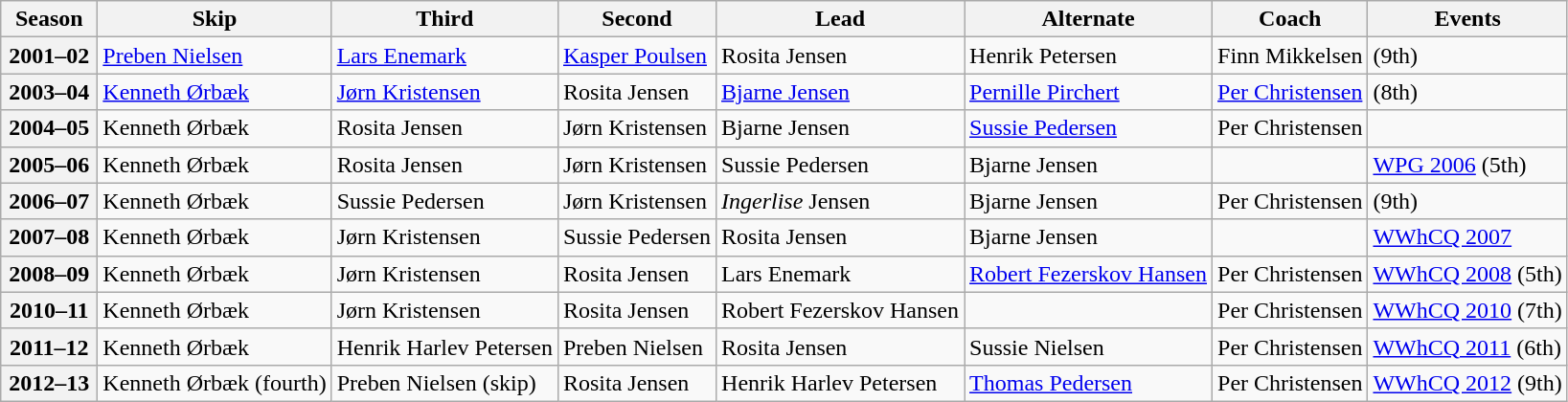<table class="wikitable">
<tr>
<th scope="col" width=60>Season</th>
<th scope="col">Skip</th>
<th scope="col">Third</th>
<th scope="col">Second</th>
<th scope="col">Lead</th>
<th scope="col">Alternate</th>
<th scope="col">Coach</th>
<th scope="col">Events</th>
</tr>
<tr>
<th scope="row">2001–02</th>
<td><a href='#'>Preben Nielsen</a></td>
<td><a href='#'>Lars Enemark</a></td>
<td><a href='#'>Kasper Poulsen</a></td>
<td>Rosita Jensen</td>
<td>Henrik Petersen</td>
<td>Finn Mikkelsen</td>
<td> (9th)</td>
</tr>
<tr>
<th scope="row">2003–04</th>
<td><a href='#'>Kenneth Ørbæk</a></td>
<td><a href='#'>Jørn Kristensen</a></td>
<td>Rosita Jensen</td>
<td><a href='#'>Bjarne Jensen</a></td>
<td><a href='#'>Pernille Pirchert</a></td>
<td><a href='#'>Per Christensen</a></td>
<td> (8th)</td>
</tr>
<tr>
<th scope="row">2004–05</th>
<td>Kenneth Ørbæk</td>
<td>Rosita Jensen</td>
<td>Jørn Kristensen</td>
<td>Bjarne Jensen</td>
<td><a href='#'>Sussie Pedersen</a></td>
<td>Per Christensen</td>
<td> </td>
</tr>
<tr>
<th scope="row">2005–06</th>
<td>Kenneth Ørbæk</td>
<td>Rosita Jensen</td>
<td>Jørn Kristensen</td>
<td>Sussie Pedersen</td>
<td>Bjarne Jensen</td>
<td></td>
<td><a href='#'>WPG 2006</a> (5th)</td>
</tr>
<tr>
<th scope="row">2006–07</th>
<td>Kenneth Ørbæk</td>
<td>Sussie Pedersen</td>
<td>Jørn Kristensen</td>
<td><em>Ingerlise</em> Jensen</td>
<td>Bjarne Jensen</td>
<td>Per Christensen</td>
<td> (9th)</td>
</tr>
<tr>
<th scope="row">2007–08</th>
<td>Kenneth Ørbæk</td>
<td>Jørn Kristensen</td>
<td>Sussie Pedersen</td>
<td>Rosita Jensen</td>
<td>Bjarne Jensen</td>
<td></td>
<td><a href='#'>WWhCQ 2007</a> </td>
</tr>
<tr>
<th scope="row">2008–09</th>
<td>Kenneth Ørbæk</td>
<td>Jørn Kristensen</td>
<td>Rosita Jensen</td>
<td>Lars Enemark</td>
<td><a href='#'>Robert Fezerskov Hansen</a></td>
<td>Per Christensen</td>
<td><a href='#'>WWhCQ 2008</a> (5th)</td>
</tr>
<tr>
<th scope="row">2010–11</th>
<td>Kenneth Ørbæk</td>
<td>Jørn Kristensen</td>
<td>Rosita Jensen</td>
<td>Robert Fezerskov Hansen</td>
<td></td>
<td>Per Christensen</td>
<td><a href='#'>WWhCQ 2010</a> (7th)</td>
</tr>
<tr>
<th scope="row">2011–12</th>
<td>Kenneth Ørbæk</td>
<td>Henrik Harlev Petersen</td>
<td>Preben Nielsen</td>
<td>Rosita Jensen</td>
<td>Sussie Nielsen</td>
<td>Per Christensen</td>
<td><a href='#'>WWhCQ 2011</a> (6th)</td>
</tr>
<tr>
<th scope="row">2012–13</th>
<td>Kenneth Ørbæk (fourth)</td>
<td>Preben Nielsen (skip)</td>
<td>Rosita Jensen</td>
<td>Henrik Harlev Petersen</td>
<td><a href='#'>Thomas Pedersen</a></td>
<td>Per Christensen</td>
<td><a href='#'>WWhCQ 2012</a> (9th)</td>
</tr>
</table>
